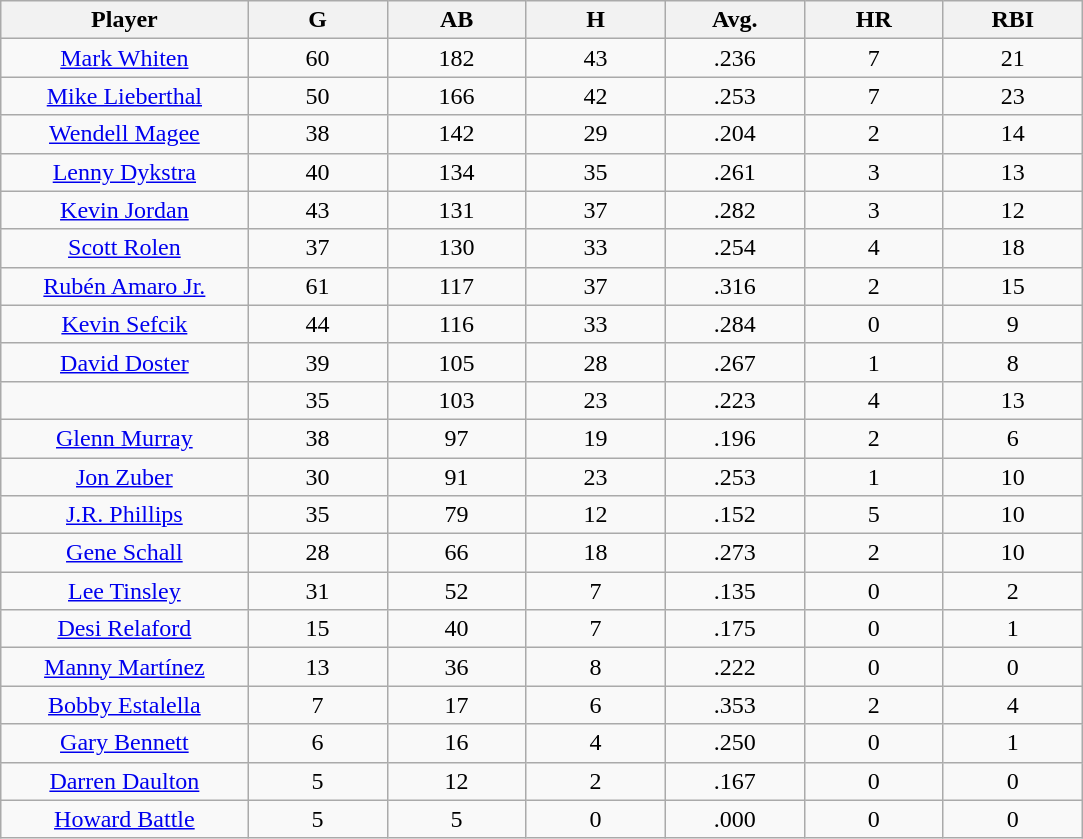<table class="wikitable sortable">
<tr>
<th bgcolor="#DDDDFF" width="16%">Player</th>
<th bgcolor="#DDDDFF" width="9%">G</th>
<th bgcolor="#DDDDFF" width="9%">AB</th>
<th bgcolor="#DDDDFF" width="9%">H</th>
<th bgcolor="#DDDDFF" width="9%">Avg.</th>
<th bgcolor="#DDDDFF" width="9%">HR</th>
<th bgcolor="#DDDDFF" width="9%">RBI</th>
</tr>
<tr align="center">
<td><a href='#'>Mark Whiten</a></td>
<td>60</td>
<td>182</td>
<td>43</td>
<td>.236</td>
<td>7</td>
<td>21</td>
</tr>
<tr align=center>
<td><a href='#'>Mike Lieberthal</a></td>
<td>50</td>
<td>166</td>
<td>42</td>
<td>.253</td>
<td>7</td>
<td>23</td>
</tr>
<tr align=center>
<td><a href='#'>Wendell Magee</a></td>
<td>38</td>
<td>142</td>
<td>29</td>
<td>.204</td>
<td>2</td>
<td>14</td>
</tr>
<tr align=center>
<td><a href='#'>Lenny Dykstra</a></td>
<td>40</td>
<td>134</td>
<td>35</td>
<td>.261</td>
<td>3</td>
<td>13</td>
</tr>
<tr align=center>
<td><a href='#'>Kevin Jordan</a></td>
<td>43</td>
<td>131</td>
<td>37</td>
<td>.282</td>
<td>3</td>
<td>12</td>
</tr>
<tr align=center>
<td><a href='#'>Scott Rolen</a></td>
<td>37</td>
<td>130</td>
<td>33</td>
<td>.254</td>
<td>4</td>
<td>18</td>
</tr>
<tr align=center>
<td><a href='#'>Rubén Amaro Jr.</a></td>
<td>61</td>
<td>117</td>
<td>37</td>
<td>.316</td>
<td>2</td>
<td>15</td>
</tr>
<tr align=center>
<td><a href='#'>Kevin Sefcik</a></td>
<td>44</td>
<td>116</td>
<td>33</td>
<td>.284</td>
<td>0</td>
<td>9</td>
</tr>
<tr align=center>
<td><a href='#'>David Doster</a></td>
<td>39</td>
<td>105</td>
<td>28</td>
<td>.267</td>
<td>1</td>
<td>8</td>
</tr>
<tr align=center>
<td></td>
<td>35</td>
<td>103</td>
<td>23</td>
<td>.223</td>
<td>4</td>
<td>13</td>
</tr>
<tr align="center">
<td><a href='#'>Glenn Murray</a></td>
<td>38</td>
<td>97</td>
<td>19</td>
<td>.196</td>
<td>2</td>
<td>6</td>
</tr>
<tr align=center>
<td><a href='#'>Jon Zuber</a></td>
<td>30</td>
<td>91</td>
<td>23</td>
<td>.253</td>
<td>1</td>
<td>10</td>
</tr>
<tr align=center>
<td><a href='#'>J.R. Phillips</a></td>
<td>35</td>
<td>79</td>
<td>12</td>
<td>.152</td>
<td>5</td>
<td>10</td>
</tr>
<tr align=center>
<td><a href='#'>Gene Schall</a></td>
<td>28</td>
<td>66</td>
<td>18</td>
<td>.273</td>
<td>2</td>
<td>10</td>
</tr>
<tr align=center>
<td><a href='#'>Lee Tinsley</a></td>
<td>31</td>
<td>52</td>
<td>7</td>
<td>.135</td>
<td>0</td>
<td>2</td>
</tr>
<tr align=center>
<td><a href='#'>Desi Relaford</a></td>
<td>15</td>
<td>40</td>
<td>7</td>
<td>.175</td>
<td>0</td>
<td>1</td>
</tr>
<tr align=center>
<td><a href='#'>Manny Martínez</a></td>
<td>13</td>
<td>36</td>
<td>8</td>
<td>.222</td>
<td>0</td>
<td>0</td>
</tr>
<tr align=center>
<td><a href='#'>Bobby Estalella</a></td>
<td>7</td>
<td>17</td>
<td>6</td>
<td>.353</td>
<td>2</td>
<td>4</td>
</tr>
<tr align=center>
<td><a href='#'>Gary Bennett</a></td>
<td>6</td>
<td>16</td>
<td>4</td>
<td>.250</td>
<td>0</td>
<td>1</td>
</tr>
<tr align=center>
<td><a href='#'>Darren Daulton</a></td>
<td>5</td>
<td>12</td>
<td>2</td>
<td>.167</td>
<td>0</td>
<td>0</td>
</tr>
<tr align=center>
<td><a href='#'>Howard Battle</a></td>
<td>5</td>
<td>5</td>
<td>0</td>
<td>.000</td>
<td>0</td>
<td>0</td>
</tr>
</table>
